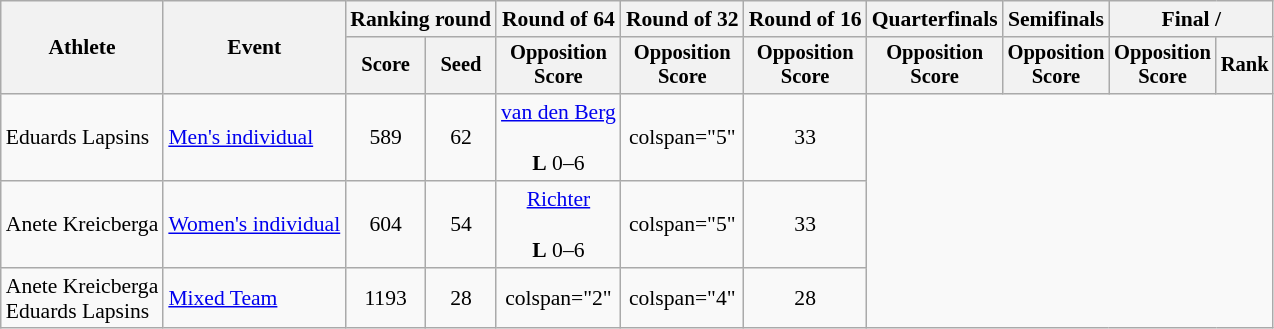<table class="wikitable" style="font-size:90%">
<tr>
<th rowspan=2>Athlete</th>
<th rowspan=2>Event</th>
<th colspan=2>Ranking round</th>
<th>Round of 64</th>
<th>Round of 32</th>
<th>Round of 16</th>
<th>Quarterfinals</th>
<th>Semifinals</th>
<th colspan=2>Final / </th>
</tr>
<tr style="font-size:95%">
<th>Score</th>
<th>Seed</th>
<th>Opposition<br>Score</th>
<th>Opposition<br>Score</th>
<th>Opposition<br>Score</th>
<th>Opposition<br>Score</th>
<th>Opposition<br>Score</th>
<th>Opposition<br>Score</th>
<th>Rank</th>
</tr>
<tr align=center>
<td align=left>Eduards Lapsins</td>
<td align=left><a href='#'>Men's individual</a></td>
<td>589</td>
<td>62</td>
<td><a href='#'>van den Berg</a><br><br> <strong>L</strong> 0–6</td>
<td>colspan="5" </td>
<td>33</td>
</tr>
<tr align=center>
<td align=left>Anete Kreicberga</td>
<td align=left><a href='#'>Women's individual</a></td>
<td>604</td>
<td>54</td>
<td><a href='#'>Richter</a><br><br> <strong>L</strong> 0–6</td>
<td>colspan="5" </td>
<td>33</td>
</tr>
<tr align=center>
<td align=left>Anete Kreicberga<br>Eduards Lapsins</td>
<td align=left><a href='#'>Mixed Team</a></td>
<td>1193</td>
<td>28</td>
<td>colspan="2" </td>
<td>colspan="4" </td>
<td>28</td>
</tr>
</table>
